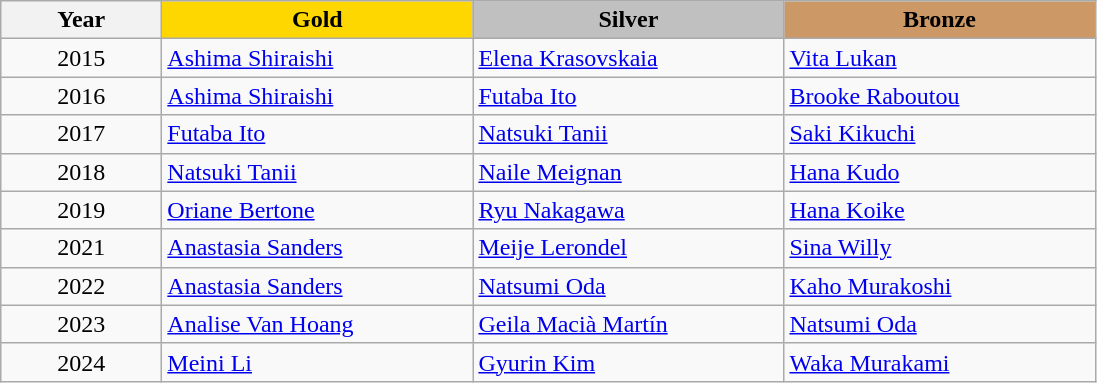<table class="wikitable">
<tr>
<th width="100">Year</th>
<th width="200" style="background:gold;">Gold</th>
<th width="200" style="background:silver;">Silver</th>
<th width="200" style="background:#CC9966;">Bronze</th>
</tr>
<tr>
<td align="center">2015</td>
<td> <a href='#'>Ashima Shiraishi</a></td>
<td> <a href='#'>Elena Krasovskaia</a></td>
<td> <a href='#'>Vita Lukan</a></td>
</tr>
<tr>
<td align="center">2016</td>
<td> <a href='#'>Ashima Shiraishi</a></td>
<td> <a href='#'>Futaba Ito</a></td>
<td> <a href='#'>Brooke Raboutou</a></td>
</tr>
<tr>
<td align="center">2017</td>
<td> <a href='#'>Futaba Ito</a></td>
<td> <a href='#'>Natsuki Tanii</a></td>
<td> <a href='#'>Saki Kikuchi</a></td>
</tr>
<tr>
<td align="center">2018</td>
<td> <a href='#'>Natsuki Tanii</a></td>
<td> <a href='#'>Naile Meignan</a></td>
<td> <a href='#'>Hana Kudo</a></td>
</tr>
<tr>
<td align="center">2019</td>
<td> <a href='#'>Oriane Bertone</a></td>
<td> <a href='#'>Ryu Nakagawa</a></td>
<td> <a href='#'>Hana Koike</a></td>
</tr>
<tr>
<td align="center">2021</td>
<td> <a href='#'>Anastasia Sanders</a></td>
<td> <a href='#'>Meije Lerondel</a></td>
<td> <a href='#'>Sina Willy</a></td>
</tr>
<tr>
<td align="center">2022</td>
<td> <a href='#'>Anastasia Sanders</a></td>
<td> <a href='#'>Natsumi Oda</a></td>
<td> <a href='#'>Kaho Murakoshi</a></td>
</tr>
<tr>
<td align="center">2023</td>
<td> <a href='#'>Analise Van Hoang</a></td>
<td> <a href='#'>Geila Macià Martín</a></td>
<td> <a href='#'>Natsumi Oda</a></td>
</tr>
<tr>
<td align="center">2024</td>
<td> <a href='#'>Meini Li</a></td>
<td> <a href='#'>Gyurin Kim</a></td>
<td> <a href='#'>Waka Murakami</a></td>
</tr>
</table>
